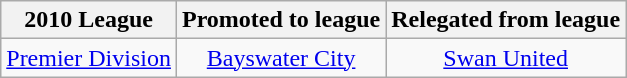<table class="wikitable" style="text-align:center">
<tr>
<th>2010 League</th>
<th>Promoted to league</th>
<th>Relegated from league</th>
</tr>
<tr>
<td><a href='#'>Premier Division</a></td>
<td><a href='#'>Bayswater City</a></td>
<td><a href='#'>Swan United</a></td>
</tr>
</table>
